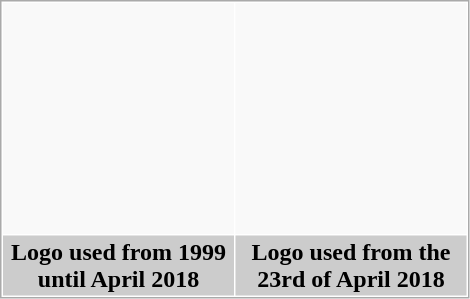<table border="0" cellpadding="2" cellspacing="1" style="border:1px solid #aaa">
<tr align=center>
<th height="150px" bgcolor="#F9F9F9"></th>
<th height="150px" bgcolor="#F9F9F9"></th>
</tr>
<tr>
<th width="150px" colspan="1" bgcolor="#CCCCCC">Logo used from 1999 until April 2018</th>
<th width="150px" colspan="1" bgcolor="#CCCCCC">Logo used from the 23rd of April 2018</th>
</tr>
</table>
